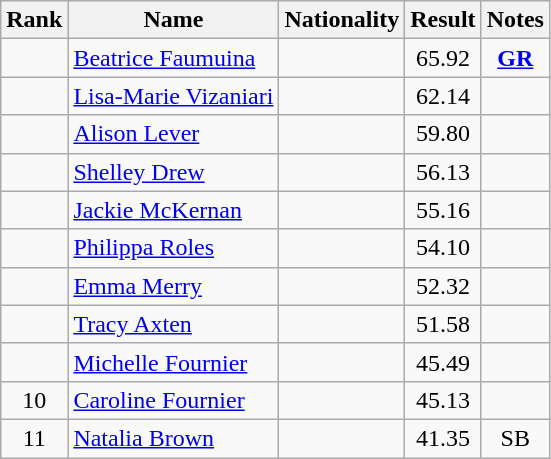<table class="wikitable sortable" style="text-align:center">
<tr>
<th>Rank</th>
<th>Name</th>
<th>Nationality</th>
<th>Result</th>
<th>Notes</th>
</tr>
<tr>
<td></td>
<td align=left><a href='#'>Beatrice Faumuina</a></td>
<td align=left></td>
<td>65.92</td>
<td><strong><a href='#'>GR</a></strong></td>
</tr>
<tr>
<td></td>
<td align=left><a href='#'>Lisa-Marie Vizaniari</a></td>
<td align=left></td>
<td>62.14</td>
<td></td>
</tr>
<tr>
<td></td>
<td align=left><a href='#'>Alison Lever</a></td>
<td align=left></td>
<td>59.80</td>
<td></td>
</tr>
<tr>
<td></td>
<td align=left><a href='#'>Shelley Drew</a></td>
<td align=left></td>
<td>56.13</td>
<td></td>
</tr>
<tr>
<td></td>
<td align=left><a href='#'>Jackie McKernan</a></td>
<td align=left></td>
<td>55.16</td>
<td></td>
</tr>
<tr>
<td></td>
<td align=left><a href='#'>Philippa Roles</a></td>
<td align=left></td>
<td>54.10</td>
<td></td>
</tr>
<tr>
<td></td>
<td align=left><a href='#'>Emma Merry</a></td>
<td align=left></td>
<td>52.32</td>
<td></td>
</tr>
<tr>
<td></td>
<td align=left><a href='#'>Tracy Axten</a></td>
<td align=left></td>
<td>51.58</td>
<td></td>
</tr>
<tr>
<td></td>
<td align=left><a href='#'>Michelle Fournier</a></td>
<td align=left></td>
<td>45.49</td>
<td></td>
</tr>
<tr>
<td>10</td>
<td align=left><a href='#'>Caroline Fournier</a></td>
<td align=left></td>
<td>45.13</td>
<td></td>
</tr>
<tr>
<td>11</td>
<td align=left><a href='#'>Natalia Brown</a></td>
<td align=left></td>
<td>41.35</td>
<td>SB</td>
</tr>
</table>
